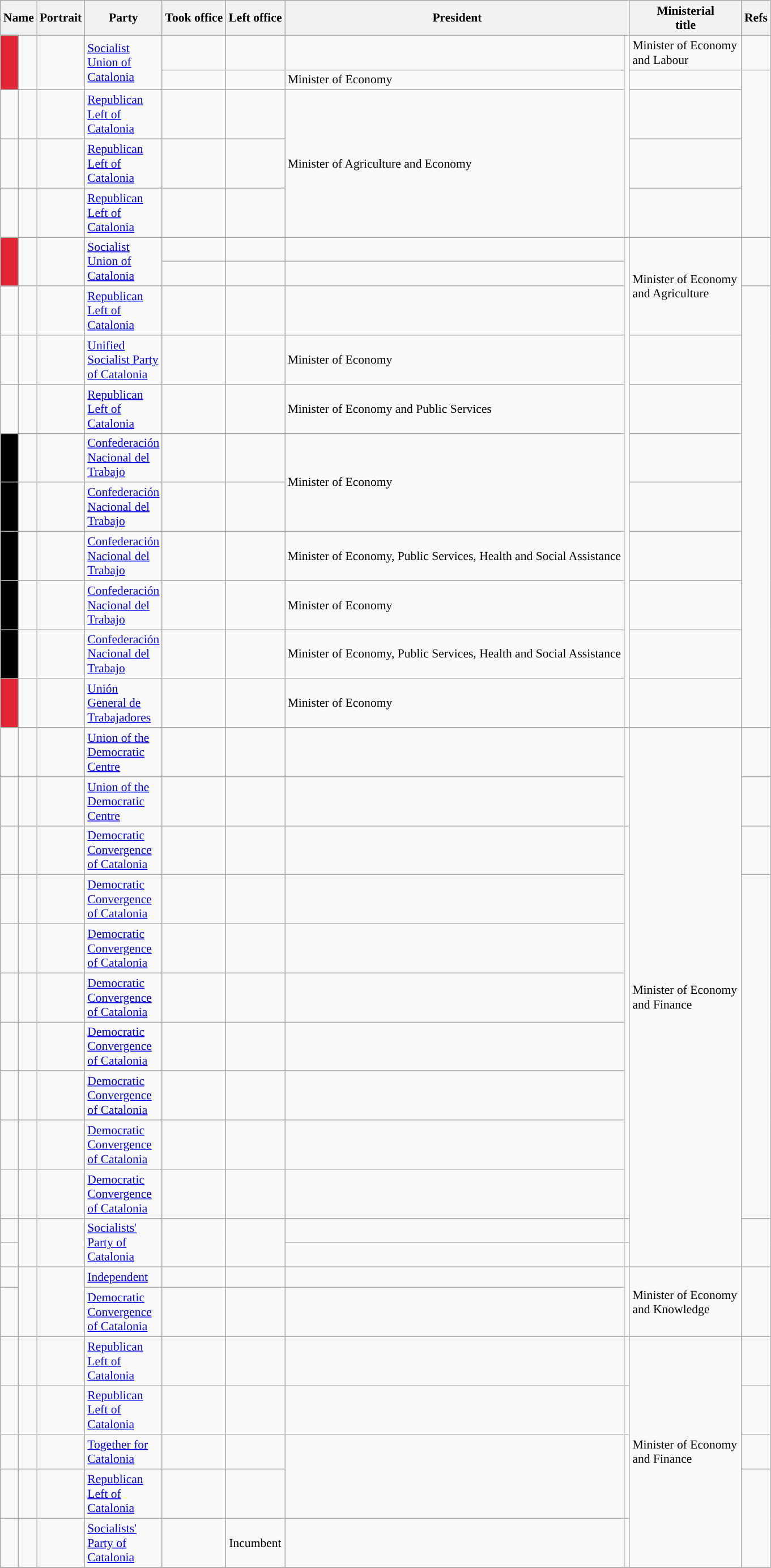<table class="wikitable plainrowheaders sortable" style="font-size:90%; text-align:left;">
<tr>
<th scope=col colspan="2">Name</th>
<th scope=col class=unsortable>Portrait</th>
<th scope=col width=50px>Party</th>
<th scope=col>Took office</th>
<th scope=col>Left office</th>
<th scope=col colspan="2">President</th>
<th width=125px>Ministerial<br>title</th>
<th scope=col width=25px class=unsortable>Refs</th>
</tr>
<tr>
<td !style="width: 5px" bgcolor="#E32636" align="center" rowspan=2></td>
<td rowspan=2></td>
<td align=center rowspan=2></td>
<td rowspan=2><a href='#'>Socialist Union of Catalonia</a></td>
<td align=center></td>
<td align=center></td>
<td !align="center" style="background:"></td>
<td rowspan=5></td>
<td>Minister of Economy and Labour</td>
<td align=center></td>
</tr>
<tr>
<td align=center></td>
<td align=center></td>
<td>Minister of Economy</td>
<td align=center></td>
</tr>
<tr>
<td !align="center" style="background:"></td>
<td></td>
<td align=center></td>
<td><a href='#'>Republican Left of Catalonia</a></td>
<td align=center></td>
<td align=center></td>
<td rowspan=3>Minister of Agriculture and Economy</td>
<td align=center></td>
</tr>
<tr>
<td !align="center" style="background:"></td>
<td></td>
<td align=center></td>
<td><a href='#'>Republican Left of Catalonia</a></td>
<td align=center></td>
<td align=center></td>
<td align=center></td>
</tr>
<tr>
<td !align="center" style="background:"></td>
<td></td>
<td align=center></td>
<td><a href='#'>Republican Left of Catalonia</a></td>
<td align=center></td>
<td align=center></td>
<td align=center></td>
</tr>
<tr>
<td !style="width: 5px" bgcolor="#E32636" align="center" rowspan=2></td>
<td rowspan=2></td>
<td align=center  rowspan=2></td>
<td rowspan=2><a href='#'>Socialist Union of Catalonia</a></td>
<td align=center></td>
<td align=center></td>
<td !align="center" style="background:"></td>
<td rowspan=11></td>
<td rowspan=3>Minister of Economy and Agriculture</td>
<td align=center rowspan=2></td>
</tr>
<tr>
<td align=center></td>
<td align=center></td>
</tr>
<tr>
<td !align="center" style="background:"></td>
<td></td>
<td align=center></td>
<td><a href='#'>Republican Left of Catalonia</a></td>
<td align=center></td>
<td align=center></td>
<td align=center></td>
</tr>
<tr>
<td !align="center" style="background:"></td>
<td></td>
<td align=center></td>
<td><a href='#'>Unified Socialist Party of Catalonia</a></td>
<td align=center></td>
<td align=center></td>
<td>Minister of Economy</td>
<td align=center></td>
</tr>
<tr>
<td !align="center" style="background:"></td>
<td></td>
<td align=center></td>
<td><a href='#'>Republican Left of Catalonia</a></td>
<td align=center></td>
<td align=center></td>
<td>Minister of Economy and Public Services</td>
<td align=center></td>
</tr>
<tr>
<td !style="width: 5px" bgcolor=#000000 align="center"></td>
<td></td>
<td align=center></td>
<td><a href='#'>Confederación Nacional del Trabajo</a></td>
<td align=center></td>
<td align=center></td>
<td rowspan=2>Minister of Economy</td>
<td align=center></td>
</tr>
<tr>
<td !style="width: 5px" bgcolor=#000000 align="center"></td>
<td></td>
<td align=center></td>
<td><a href='#'>Confederación Nacional del Trabajo</a></td>
<td align=center></td>
<td align=center></td>
<td align=center></td>
</tr>
<tr>
<td !style="width: 5px" bgcolor=#000000 align="center"></td>
<td></td>
<td align=center></td>
<td><a href='#'>Confederación Nacional del Trabajo</a></td>
<td align=center></td>
<td align=center></td>
<td>Minister of Economy, Public Services, Health and Social Assistance</td>
<td align=center></td>
</tr>
<tr>
<td !style="width: 5px" bgcolor=#000000 align="center"></td>
<td></td>
<td align=center></td>
<td><a href='#'>Confederación Nacional del Trabajo</a></td>
<td align=center></td>
<td align=center></td>
<td>Minister of Economy</td>
<td align=center></td>
</tr>
<tr>
<td !style="width: 5px" bgcolor=#000000 align="center"></td>
<td></td>
<td align=center></td>
<td><a href='#'>Confederación Nacional del Trabajo</a></td>
<td align=center></td>
<td align=center></td>
<td>Minister of Economy, Public Services, Health and Social Assistance</td>
<td align=center></td>
</tr>
<tr>
<td !style="width: 5px" bgcolor="#e32636" align="center"></td>
<td></td>
<td align=center></td>
<td><a href='#'>Unión General de Trabajadores</a></td>
<td align=center></td>
<td align=center></td>
<td>Minister of Economy</td>
<td align=center></td>
</tr>
<tr>
<td !align="center" style="background:"></td>
<td></td>
<td align=center></td>
<td><a href='#'>Union of the Democratic Centre</a></td>
<td align=center></td>
<td align=center></td>
<td !align="center" style="background:"></td>
<td rowspan=2></td>
<td rowspan=12>Minister of Economy and Finance</td>
<td align=center></td>
</tr>
<tr>
<td !align="center" style="background:"></td>
<td></td>
<td align=center></td>
<td><a href='#'>Union of the Democratic Centre</a></td>
<td align=center></td>
<td align=center></td>
<td align=center></td>
</tr>
<tr>
<td !align="center" style="background:"></td>
<td></td>
<td align=center></td>
<td><a href='#'>Democratic Convergence of Catalonia</a></td>
<td align=center></td>
<td align=center></td>
<td !align="center" style="background:"></td>
<td rowspan=8></td>
<td align=center></td>
</tr>
<tr>
<td !align="center" style="background:"></td>
<td></td>
<td align=center></td>
<td><a href='#'>Democratic Convergence of Catalonia</a></td>
<td align=center></td>
<td align=center></td>
<td align=center></td>
</tr>
<tr>
<td !align="center" style="background:"></td>
<td></td>
<td align=center></td>
<td><a href='#'>Democratic Convergence of Catalonia</a></td>
<td align=center></td>
<td align=center></td>
<td align=center></td>
</tr>
<tr>
<td !align="center" style="background:"></td>
<td></td>
<td align=center></td>
<td><a href='#'>Democratic Convergence of Catalonia</a></td>
<td align=center></td>
<td align=center></td>
<td align=center></td>
</tr>
<tr>
<td !align="center" style="background:"></td>
<td></td>
<td align=center></td>
<td><a href='#'>Democratic Convergence of Catalonia</a></td>
<td align=center></td>
<td align=center></td>
<td align=center></td>
</tr>
<tr>
<td !align="center" style="background:"></td>
<td></td>
<td align=center></td>
<td><a href='#'>Democratic Convergence of Catalonia</a></td>
<td align=center></td>
<td align=center></td>
<td align=center></td>
</tr>
<tr>
<td !align="center" style="background:"></td>
<td></td>
<td align=center></td>
<td><a href='#'>Democratic Convergence of Catalonia</a></td>
<td align=center></td>
<td align=center></td>
<td align=center></td>
</tr>
<tr>
<td !align="center" style="background:"></td>
<td></td>
<td align=center></td>
<td><a href='#'>Democratic Convergence of Catalonia</a></td>
<td align=center></td>
<td align=center></td>
<td align=center></td>
</tr>
<tr>
<td !align="center" style="background:"></td>
<td rowspan=2></td>
<td align=center rowspan=2></td>
<td rowspan=2><a href='#'>Socialists' Party of Catalonia</a></td>
<td align=center rowspan=2></td>
<td align=center rowspan=2></td>
<td !align="center" style="background:"></td>
<td></td>
<td align=center rowspan=2></td>
</tr>
<tr>
<td !align="center" style="background:"></td>
<td></td>
</tr>
<tr>
<td !align="center" style="background:"></td>
<td rowspan=2></td>
<td align=center rowspan=2></td>
<td><a href='#'>Independent</a></td>
<td align=center></td>
<td align=center></td>
<td !align="center" style="background:"></td>
<td rowspan=2></td>
<td rowspan=2>Minister of Economy and Knowledge</td>
<td align=center rowspan=2></td>
</tr>
<tr>
<td !align="center" style="background:"></td>
<td><a href='#'>Democratic Convergence of Catalonia</a></td>
<td align=center></td>
<td align=center></td>
</tr>
<tr>
<td !align="center" style="background:"></td>
<td></td>
<td align=center></td>
<td><a href='#'>Republican Left of Catalonia</a></td>
<td align=center></td>
<td align=center></td>
<td !align="center" style="background:"></td>
<td></td>
<td rowspan=5>Minister of Economy and Finance</td>
<td align=center></td>
</tr>
<tr>
<td !align="center" style="background:"></td>
<td></td>
<td align=center></td>
<td><a href='#'>Republican Left of Catalonia</a></td>
<td align=center></td>
<td align=center></td>
<td !align="center" style="background:"></td>
<td></td>
<td align=center></td>
</tr>
<tr>
<td !align="center" style="background:"></td>
<td></td>
<td align=center></td>
<td><a href='#'>Together for Catalonia</a></td>
<td align=center></td>
<td align=center></td>
<td rowspan=2 !align="center" style="background:"></td>
<td rowspan=2></td>
<td align=center></td>
</tr>
<tr>
<td !align="center" style="background:"></td>
<td></td>
<td align=center></td>
<td><a href='#'>Republican Left of Catalonia</a></td>
<td align=center></td>
<td align=center></td>
</tr>
<tr>
<td !align="center" style="background:"></td>
<td></td>
<td align=center></td>
<td><a href='#'>Socialists' Party of Catalonia</a></td>
<td align=center></td>
<td align=center>Incumbent</td>
<td !align="center" style="background:"></td>
<td></td>
</tr>
<tr>
</tr>
</table>
